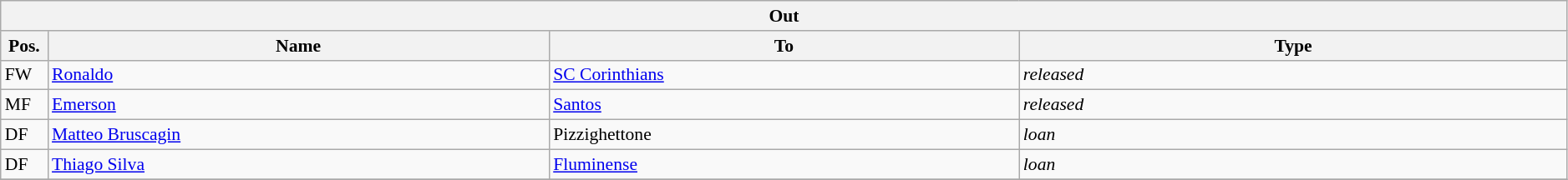<table class="wikitable" style="font-size:90%;width:99%;">
<tr>
<th colspan="4">Out</th>
</tr>
<tr>
<th width=3%>Pos.</th>
<th width=32%>Name</th>
<th width=30%>To</th>
<th width=35%>Type</th>
</tr>
<tr>
<td>FW</td>
<td><a href='#'>Ronaldo</a></td>
<td><a href='#'>SC Corinthians</a></td>
<td><em>released</em></td>
</tr>
<tr>
<td>MF</td>
<td><a href='#'>Emerson</a></td>
<td><a href='#'>Santos</a></td>
<td><em>released</em></td>
</tr>
<tr>
<td>DF</td>
<td><a href='#'>Matteo Bruscagin</a></td>
<td>Pizzighettone</td>
<td><em>loan</em></td>
</tr>
<tr>
<td>DF</td>
<td><a href='#'>Thiago Silva</a></td>
<td><a href='#'>Fluminense</a></td>
<td><em>loan</em></td>
</tr>
<tr>
</tr>
</table>
